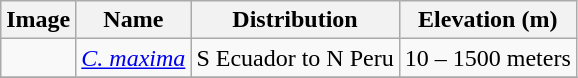<table class="wikitable collapsible">
<tr>
<th>Image</th>
<th>Name</th>
<th>Distribution</th>
<th>Elevation (m)</th>
</tr>
<tr>
<td></td>
<td><em><a href='#'>C. maxima</a></em></td>
<td>S Ecuador to N Peru</td>
<td>10 – 1500 meters</td>
</tr>
<tr>
</tr>
</table>
